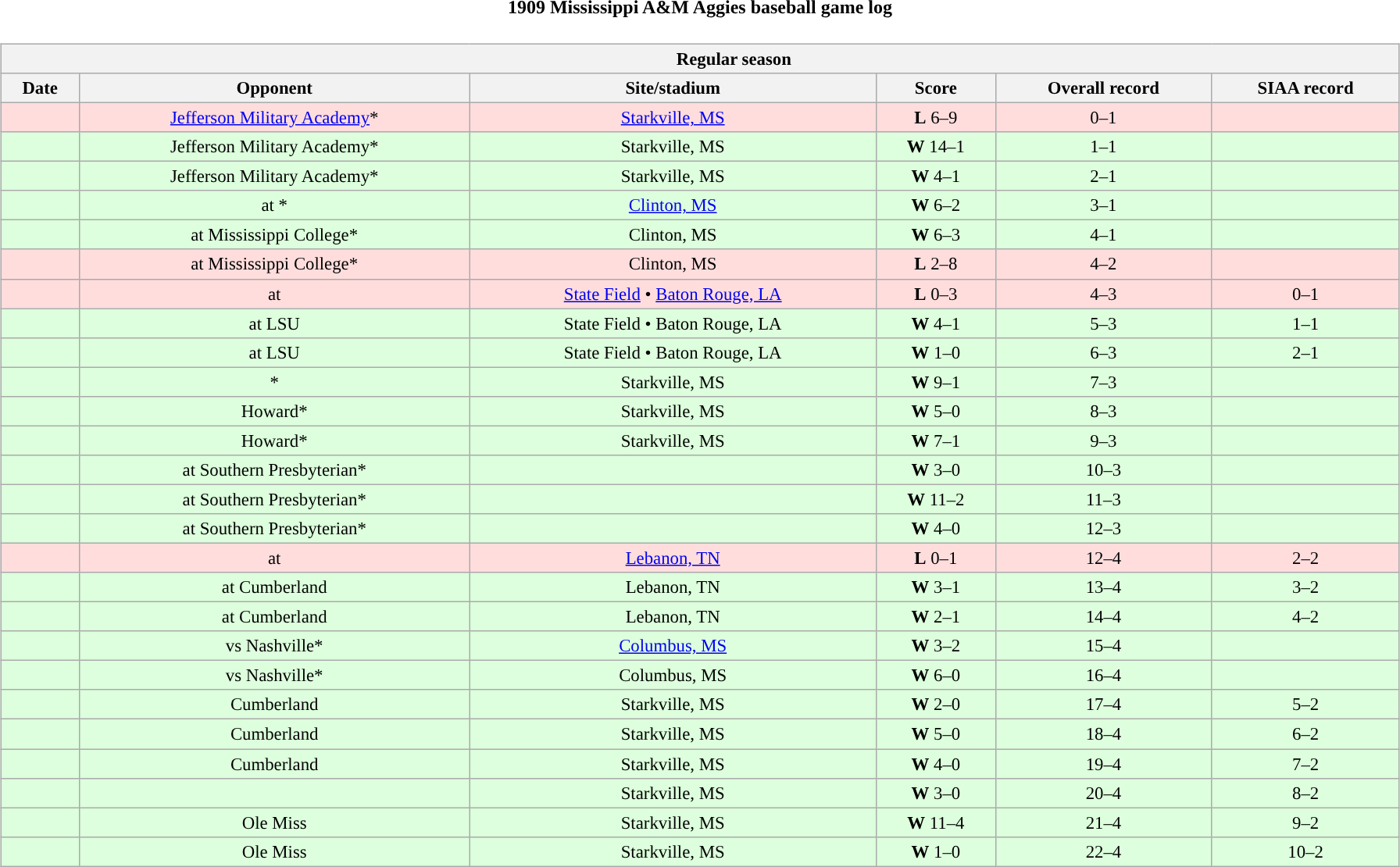<table class="toccolours" width=95% style="clear:both; margin:1.5em auto; text-align:center;">
<tr>
<th colspan=2>1909 Mississippi A&M Aggies baseball game log</th>
</tr>
<tr valign="top">
<td><br><table class="wikitable collapsible collapsed" style="margin:auto; width:100%; text-align:center; font-size:95%">
<tr>
<th colspan=12 style="padding-left:4em;">Regular season</th>
</tr>
<tr>
<th>Date</th>
<th>Opponent</th>
<th>Site/stadium</th>
<th>Score</th>
<th>Overall record</th>
<th>SIAA record</th>
</tr>
<tr bgcolor=ffdddd>
<td></td>
<td><a href='#'>Jefferson Military Academy</a>*</td>
<td><a href='#'>Starkville, MS</a></td>
<td><strong>L</strong> 6–9</td>
<td>0–1</td>
<td></td>
</tr>
<tr bgcolor=ddffdd>
<td></td>
<td>Jefferson Military Academy*</td>
<td>Starkville, MS</td>
<td><strong>W</strong> 14–1</td>
<td>1–1</td>
<td></td>
</tr>
<tr bgcolor=ddffdd>
<td></td>
<td>Jefferson Military Academy*</td>
<td>Starkville, MS</td>
<td><strong>W</strong> 4–1</td>
<td>2–1</td>
<td></td>
</tr>
<tr bgcolor=ddffdd>
<td></td>
<td>at *</td>
<td><a href='#'>Clinton, MS</a></td>
<td><strong>W</strong> 6–2</td>
<td>3–1</td>
<td></td>
</tr>
<tr bgcolor=ddffdd>
<td></td>
<td>at Mississippi College*</td>
<td>Clinton, MS</td>
<td><strong>W</strong> 6–3</td>
<td>4–1</td>
<td></td>
</tr>
<tr bgcolor=ffdddd>
<td></td>
<td>at Mississippi College*</td>
<td>Clinton, MS</td>
<td><strong>L</strong> 2–8</td>
<td>4–2</td>
<td></td>
</tr>
<tr bgcolor=ffdddd>
<td></td>
<td>at </td>
<td><a href='#'>State Field</a> • <a href='#'>Baton Rouge, LA</a></td>
<td><strong>L</strong> 0–3</td>
<td>4–3</td>
<td>0–1</td>
</tr>
<tr bgcolor=ddffdd>
<td></td>
<td>at LSU</td>
<td>State Field • Baton Rouge, LA</td>
<td><strong>W</strong> 4–1</td>
<td>5–3</td>
<td>1–1</td>
</tr>
<tr bgcolor=ddffdd>
<td></td>
<td>at LSU</td>
<td>State Field • Baton Rouge, LA</td>
<td><strong>W</strong> 1–0</td>
<td>6–3</td>
<td>2–1</td>
</tr>
<tr bgcolor=ddffdd>
<td></td>
<td>*</td>
<td>Starkville, MS</td>
<td><strong>W</strong> 9–1</td>
<td>7–3</td>
<td></td>
</tr>
<tr bgcolor=ddffdd>
<td></td>
<td>Howard*</td>
<td>Starkville, MS</td>
<td><strong>W</strong> 5–0</td>
<td>8–3</td>
<td></td>
</tr>
<tr bgcolor=ddffdd>
<td></td>
<td>Howard*</td>
<td>Starkville, MS</td>
<td><strong>W</strong> 7–1</td>
<td>9–3</td>
<td></td>
</tr>
<tr bgcolor=ddffdd>
<td></td>
<td>at Southern Presbyterian*</td>
<td></td>
<td><strong>W</strong> 3–0</td>
<td>10–3</td>
<td></td>
</tr>
<tr bgcolor=ddffdd>
<td></td>
<td>at Southern Presbyterian*</td>
<td></td>
<td><strong>W</strong> 11–2</td>
<td>11–3</td>
<td></td>
</tr>
<tr bgcolor=ddffdd>
<td></td>
<td>at Southern Presbyterian*</td>
<td></td>
<td><strong>W</strong> 4–0</td>
<td>12–3</td>
<td></td>
</tr>
<tr bgcolor=ffdddd>
<td></td>
<td>at </td>
<td><a href='#'>Lebanon, TN</a></td>
<td><strong>L</strong> 0–1</td>
<td>12–4</td>
<td>2–2</td>
</tr>
<tr bgcolor=ddffdd>
<td></td>
<td>at Cumberland</td>
<td>Lebanon, TN</td>
<td><strong>W</strong> 3–1</td>
<td>13–4</td>
<td>3–2</td>
</tr>
<tr bgcolor=ddffdd>
<td></td>
<td>at Cumberland</td>
<td>Lebanon, TN</td>
<td><strong>W</strong> 2–1</td>
<td>14–4</td>
<td>4–2</td>
</tr>
<tr bgcolor=ddffdd>
<td></td>
<td>vs Nashville*</td>
<td><a href='#'>Columbus, MS</a></td>
<td><strong>W</strong> 3–2</td>
<td>15–4</td>
<td></td>
</tr>
<tr bgcolor=ddffdd>
<td></td>
<td>vs Nashville*</td>
<td>Columbus, MS</td>
<td><strong>W</strong> 6–0</td>
<td>16–4</td>
<td></td>
</tr>
<tr bgcolor=ddffdd>
<td></td>
<td>Cumberland</td>
<td>Starkville, MS</td>
<td><strong>W</strong> 2–0</td>
<td>17–4</td>
<td>5–2</td>
</tr>
<tr bgcolor=ddffdd>
<td></td>
<td>Cumberland</td>
<td>Starkville, MS</td>
<td><strong>W</strong> 5–0</td>
<td>18–4</td>
<td>6–2</td>
</tr>
<tr bgcolor=ddffdd>
<td></td>
<td>Cumberland</td>
<td>Starkville, MS</td>
<td><strong>W</strong> 4–0</td>
<td>19–4</td>
<td>7–2</td>
</tr>
<tr bgcolor=ddffdd>
<td></td>
<td></td>
<td>Starkville, MS</td>
<td><strong>W</strong> 3–0</td>
<td>20–4</td>
<td>8–2</td>
</tr>
<tr bgcolor=ddffdd>
<td></td>
<td>Ole Miss</td>
<td>Starkville, MS</td>
<td><strong>W</strong> 11–4</td>
<td>21–4</td>
<td>9–2</td>
</tr>
<tr bgcolor=ddffdd>
<td></td>
<td>Ole Miss</td>
<td>Starkville, MS</td>
<td><strong>W</strong> 1–0</td>
<td>22–4</td>
<td>10–2</td>
</tr>
</table>
</td>
</tr>
</table>
